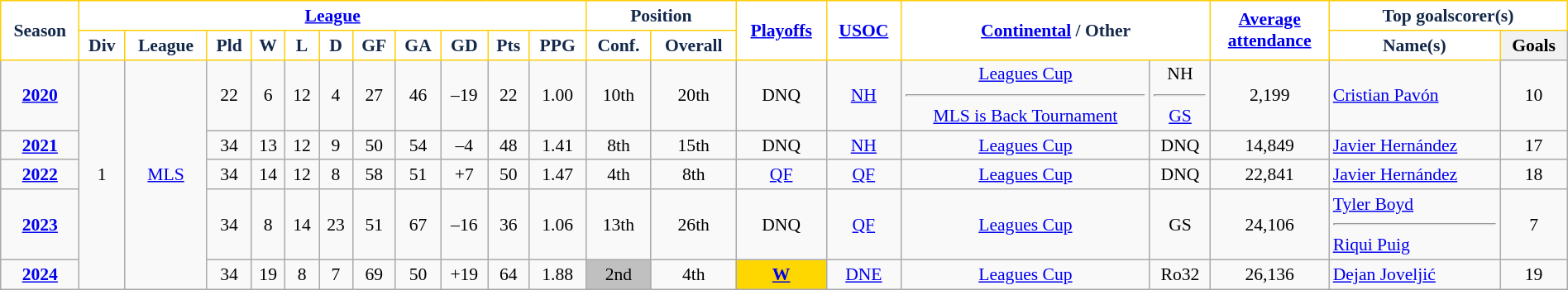<table class="wikitable" width=100% style="font-size:90%; text-align:center;">
<tr ! style="background:#FFFFFF; color:#13284B; border:1px solid #FFCE02;" scope="col"|>
<th style="background:#FFFFFF; color:#13284B; border:1px solid #FFCE02;" scope="col" rowspan="2">Season</th>
<th style="background:#FFFFFF; color:#13284B; border:1px solid #FFCE02;" scope="col" colspan="11"><a href='#'>League</a></th>
<th style="background:#FFFFFF; color:#13284B; border:1px solid #FFCE02;" scope="col" colspan="2">Position</th>
<th style="background:#FFFFFF; color:#13284B; border:1px solid #FFCE02;" scope="col" rowspan="2"><a href='#'>Playoffs</a></th>
<th style="background:#FFFFFF; color:#13284B; border:1px solid #FFCE02;" scope="col" rowspan="2"><a href='#'>USOC</a></th>
<th style="background:#FFFFFF; color:#13284B; border:1px solid #FFCE02;" scope="col" rowspan="2" colspan="2"><a href='#'>Continental</a> / Other</th>
<th style="background:#FFFFFF; color:#13284B; border:1px solid #FFCE02;" scope="col" rowspan="2"><a href='#'>Average <br> attendance</a></th>
<th style="background:#FFFFFF; color:#13284B; border:1px solid #FFCE02;" scope="col" colspan="2">Top goalscorer(s)</th>
</tr>
<tr>
<th style="background:#FFFFFF; color:#13284B; border:1px solid #FFCE02;" scope="col">Div</th>
<th style="background:#FFFFFF; color:#13284B; border:1px solid #FFCE02;" scope="col">League</th>
<th style="background:#FFFFFF; color:#13284B; border:1px solid #FFCE02;" scope="col">Pld</th>
<th style="background:#FFFFFF; color:#13284B; border:1px solid #FFCE02;" scope="col">W</th>
<th style="background:#FFFFFF; color:#13284B; border:1px solid #FFCE02;" scope="col">L</th>
<th style="background:#FFFFFF; color:#13284B; border:1px solid #FFCE02;" scope="col">D</th>
<th style="background:#FFFFFF; color:#13284B; border:1px solid #FFCE02;" scope="col">GF</th>
<th style="background:#FFFFFF; color:#13284B; border:1px solid #FFCE02;" scope="col">GA</th>
<th style="background:#FFFFFF; color:#13284B; border:1px solid #FFCE02;" scope="col">GD</th>
<th style="background:#FFFFFF; color:#13284B; border:1px solid #FFCE02;" scope="col">Pts</th>
<th style="background:#FFFFFF; color:#13284B; border:1px solid #FFCE02;" scope="col">PPG</th>
<th style="background:#FFFFFF; color:#13284B; border:1px solid #FFCE02;" scope="col">Conf.</th>
<th style="background:#FFFFFF; color:#13284B; border:1px solid #FFCE02;" scope="col">Overall</th>
<th style="background:#FFFFFF; color:#13284B; border:1px solid #FFCE02;" scope="col">Name(s)</th>
<th>Goals</th>
</tr>
<tr>
<td><strong><a href='#'>2020</a></strong></td>
<td rowspan="5">1</td>
<td rowspan="5"><a href='#'>MLS</a></td>
<td>22</td>
<td>6</td>
<td>12</td>
<td>4</td>
<td>27</td>
<td>46</td>
<td>–19</td>
<td>22</td>
<td>1.00</td>
<td>10th</td>
<td>20th</td>
<td>DNQ</td>
<td><a href='#'>NH</a></td>
<td><a href='#'>Leagues Cup</a><hr><a href='#'>MLS is Back Tournament</a></td>
<td>NH<hr><a href='#'>GS</a></td>
<td>2,199</td>
<td align="left"> <a href='#'>Cristian Pavón</a></td>
<td>10</td>
</tr>
<tr>
<td><strong><a href='#'>2021</a></strong></td>
<td>34</td>
<td>13</td>
<td>12</td>
<td>9</td>
<td>50</td>
<td>54</td>
<td>–4</td>
<td>48</td>
<td>1.41</td>
<td>8th</td>
<td>15th</td>
<td>DNQ</td>
<td><a href='#'>NH</a></td>
<td><a href='#'>Leagues Cup</a></td>
<td>DNQ</td>
<td>14,849</td>
<td align="left"> <a href='#'>Javier Hernández</a></td>
<td>17</td>
</tr>
<tr>
<td><a href='#'><strong>2022</strong></a></td>
<td>34</td>
<td>14</td>
<td>12</td>
<td>8</td>
<td>58</td>
<td>51</td>
<td>+7</td>
<td>50</td>
<td>1.47</td>
<td>4th</td>
<td>8th</td>
<td><a href='#'>QF</a></td>
<td><a href='#'>QF</a></td>
<td><a href='#'>Leagues Cup</a></td>
<td>DNQ</td>
<td>22,841</td>
<td align="left"> <a href='#'>Javier Hernández</a></td>
<td>18</td>
</tr>
<tr>
<td><a href='#'><strong>2023</strong></a></td>
<td>34</td>
<td>8</td>
<td>14</td>
<td>23</td>
<td>51</td>
<td>67</td>
<td>–16</td>
<td>36</td>
<td>1.06</td>
<td>13th</td>
<td>26th</td>
<td>DNQ</td>
<td><a href='#'>QF</a></td>
<td><a href='#'>Leagues Cup</a></td>
<td>GS</td>
<td>24,106</td>
<td align="left"> <a href='#'>Tyler Boyd</a><hr> <a href='#'>Riqui Puig</a></td>
<td>7</td>
</tr>
<tr>
<td><a href='#'><strong>2024</strong></a></td>
<td>34</td>
<td>19</td>
<td>8</td>
<td>7</td>
<td>69</td>
<td>50</td>
<td>+19</td>
<td>64</td>
<td>1.88</td>
<td style=background:silver>2nd</td>
<td>4th</td>
<td style=background:gold><a href='#'><strong>W</strong></a></td>
<td><a href='#'>DNE</a></td>
<td><a href='#'>Leagues Cup</a></td>
<td>Ro32</td>
<td>26,136</td>
<td align="left"> <a href='#'>Dejan Joveljić</a></td>
<td>19</td>
</tr>
</table>
